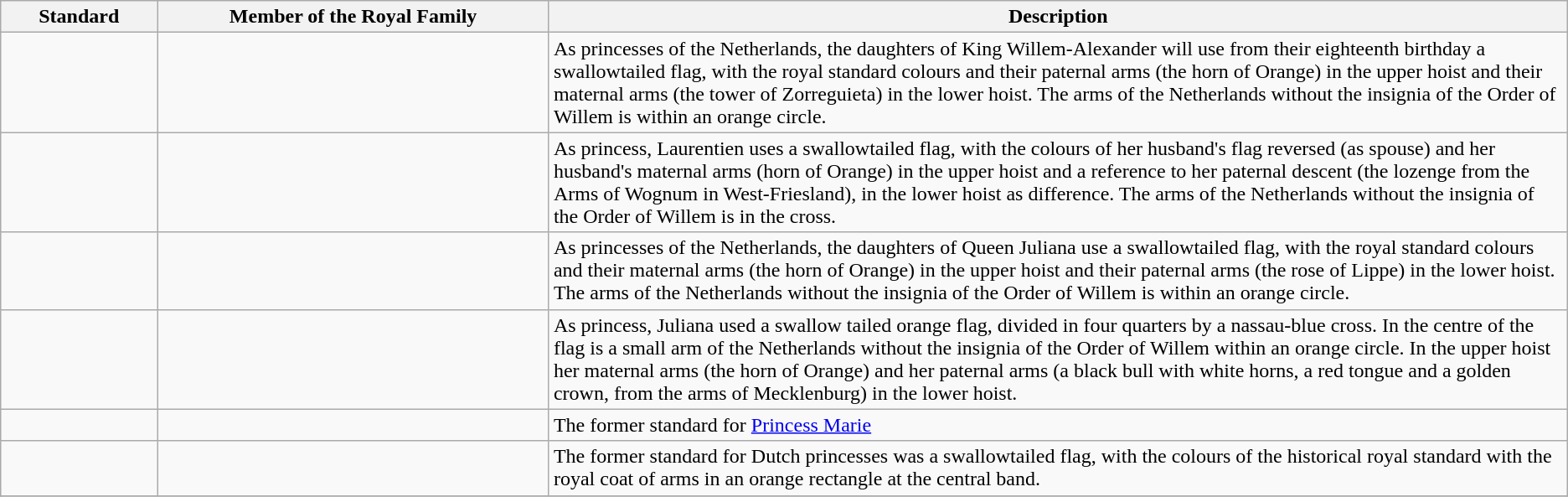<table class="wikitable" style="background: #f9f9f9">
<tr>
<th width="10%">Standard</th>
<th width="25%">Member of the Royal Family</th>
<th width="65%">Description</th>
</tr>
<tr>
<td></td>
<td></td>
<td>As princesses of the Netherlands, the daughters of King Willem-Alexander will use from their eighteenth birthday a swallowtailed flag, with the royal standard colours and their paternal arms (the horn of Orange) in the upper hoist and their maternal arms (the tower of Zorreguieta) in the lower hoist. The arms of the Netherlands without the insignia of the Order of Willem is within an orange circle.</td>
</tr>
<tr>
<td></td>
<td></td>
<td>As princess, Laurentien uses a swallowtailed flag, with the colours of her husband's flag reversed (as spouse) and her husband's maternal arms (horn of Orange) in the upper hoist and a reference to her paternal descent (the lozenge from the Arms of Wognum in West-Friesland), in the lower hoist as difference. The arms of the Netherlands without the insignia of the Order of Willem is in the cross.</td>
</tr>
<tr>
<td></td>
<td></td>
<td>As princesses of the Netherlands, the daughters of Queen Juliana use a swallowtailed flag, with the royal standard colours and their maternal arms (the horn of Orange) in the upper hoist and their paternal arms (the rose of Lippe) in the lower hoist. The arms of the Netherlands without the insignia of the Order of Willem is within an orange circle.</td>
</tr>
<tr>
<td></td>
<td></td>
<td>As princess, Juliana used a swallow tailed orange flag, divided in four quarters by a nassau-blue cross. In the centre of the flag is a small arm of the Netherlands without the insignia of the Order of Willem within an orange circle. In the upper hoist her maternal arms (the horn of Orange) and her paternal arms (a black bull with white horns, a red tongue and a golden crown, from the arms of Mecklenburg) in the lower hoist.</td>
</tr>
<tr>
<td></td>
<td></td>
<td>The former standard for <a href='#'>Princess Marie</a></td>
</tr>
<tr>
<td></td>
<td></td>
<td>The former standard for Dutch princesses was a swallowtailed flag, with the colours of the historical royal standard with the royal coat of arms in an orange rectangle at the central band.</td>
</tr>
<tr>
</tr>
</table>
